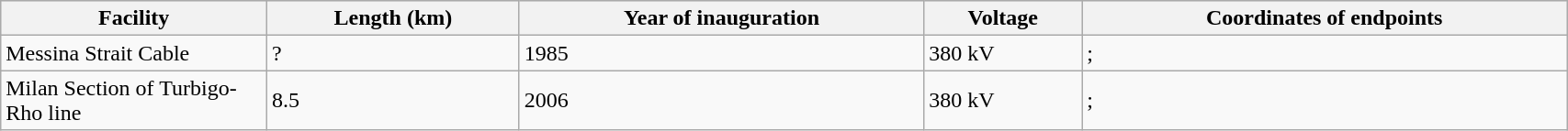<table class="wikitable sortable" width="90%">
<tr bgcolor="#dfdfdf">
<th width="17%">Facility</th>
<th>Length (km)</th>
<th>Year of inauguration</th>
<th>Voltage</th>
<th>Coordinates of endpoints</th>
</tr>
<tr>
<td>Messina Strait Cable</td>
<td>?</td>
<td>1985</td>
<td>380 kV</td>
<td> ; </td>
</tr>
<tr>
<td>Milan Section of Turbigo-Rho line</td>
<td>8.5</td>
<td>2006</td>
<td>380 kV</td>
<td> ; </td>
</tr>
</table>
